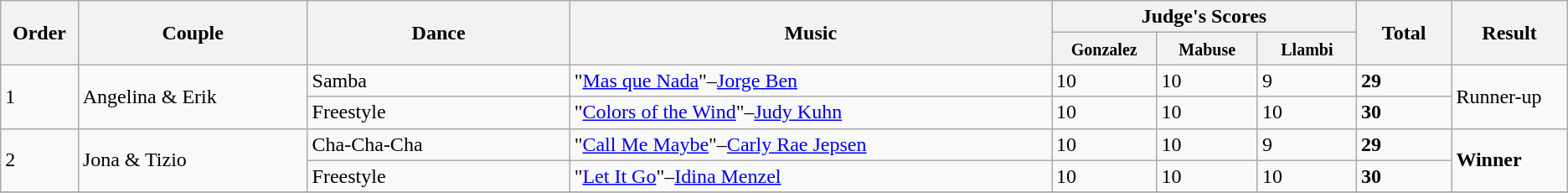<table class="wikitable nowrap sortable center">
<tr>
<th rowspan="2" style="width: 4em">Order</th>
<th rowspan="2" style="width: 17em">Couple</th>
<th rowspan="2" style="width: 20em">Dance</th>
<th rowspan="2" style="width: 40em">Music</th>
<th colspan="3">Judge's Scores</th>
<th rowspan="2" style="width: 6em">Total</th>
<th rowspan="2" style="width: 7em">Result</th>
</tr>
<tr>
<th style="width: 6em"><small>Gonzalez</small></th>
<th style="width: 6em"><small>Mabuse</small></th>
<th style="width: 6em"><small>Llambi</small></th>
</tr>
<tr>
<td rowspan="2">1</td>
<td rowspan="2">Angelina & Erik</td>
<td>Samba</td>
<td>"<a href='#'>Mas que Nada</a>"–<a href='#'>Jorge Ben</a></td>
<td>10</td>
<td>10</td>
<td>9</td>
<td><strong>29</strong></td>
<td rowspan="2">Runner-up</td>
</tr>
<tr>
<td>Freestyle</td>
<td>"<a href='#'>Colors of the Wind</a>"–<a href='#'>Judy Kuhn</a></td>
<td>10</td>
<td>10</td>
<td>10</td>
<td><strong>30</strong></td>
</tr>
<tr>
<td rowspan="2">2</td>
<td rowspan="2">Jona & Tizio</td>
<td>Cha-Cha-Cha</td>
<td>"<a href='#'>Call Me Maybe</a>"–<a href='#'>Carly Rae Jepsen</a></td>
<td>10</td>
<td>10</td>
<td>9</td>
<td><strong>29</strong></td>
<td rowspan="2"><strong>Winner</strong></td>
</tr>
<tr>
<td>Freestyle</td>
<td>"<a href='#'>Let It Go</a>"–<a href='#'>Idina Menzel</a></td>
<td>10</td>
<td>10</td>
<td>10</td>
<td><strong>30</strong></td>
</tr>
<tr>
</tr>
</table>
